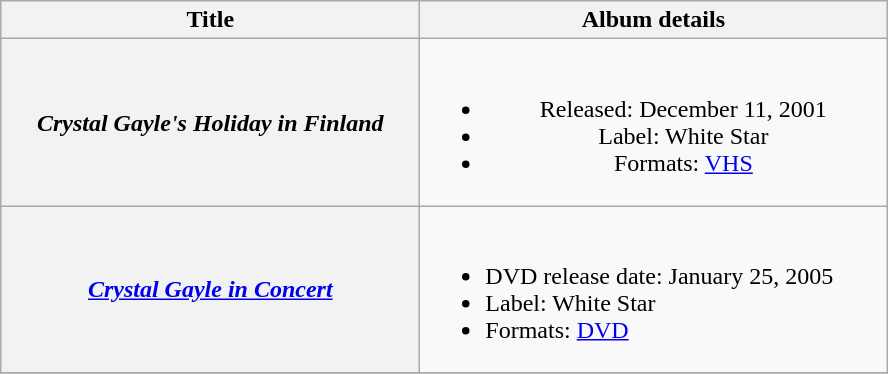<table class="wikitable plainrowheaders" style="text-align:center;">
<tr>
<th scope="col" style="width:17em;">Title</th>
<th scope="col" style="width:19em;">Album details</th>
</tr>
<tr>
<th scope="row"><em>Crystal Gayle's Holiday in Finland</em></th>
<td><br><ul><li>Released: December 11, 2001</li><li>Label: White Star</li><li>Formats: <a href='#'>VHS</a></li></ul></td>
</tr>
<tr>
<th scope="row"><em><a href='#'>Crystal Gayle in Concert</a></em></th>
<td align="left"><br><ul><li>DVD release date: January 25, 2005</li><li>Label: White Star</li><li>Formats: <a href='#'>DVD</a></li></ul></td>
</tr>
<tr>
</tr>
</table>
